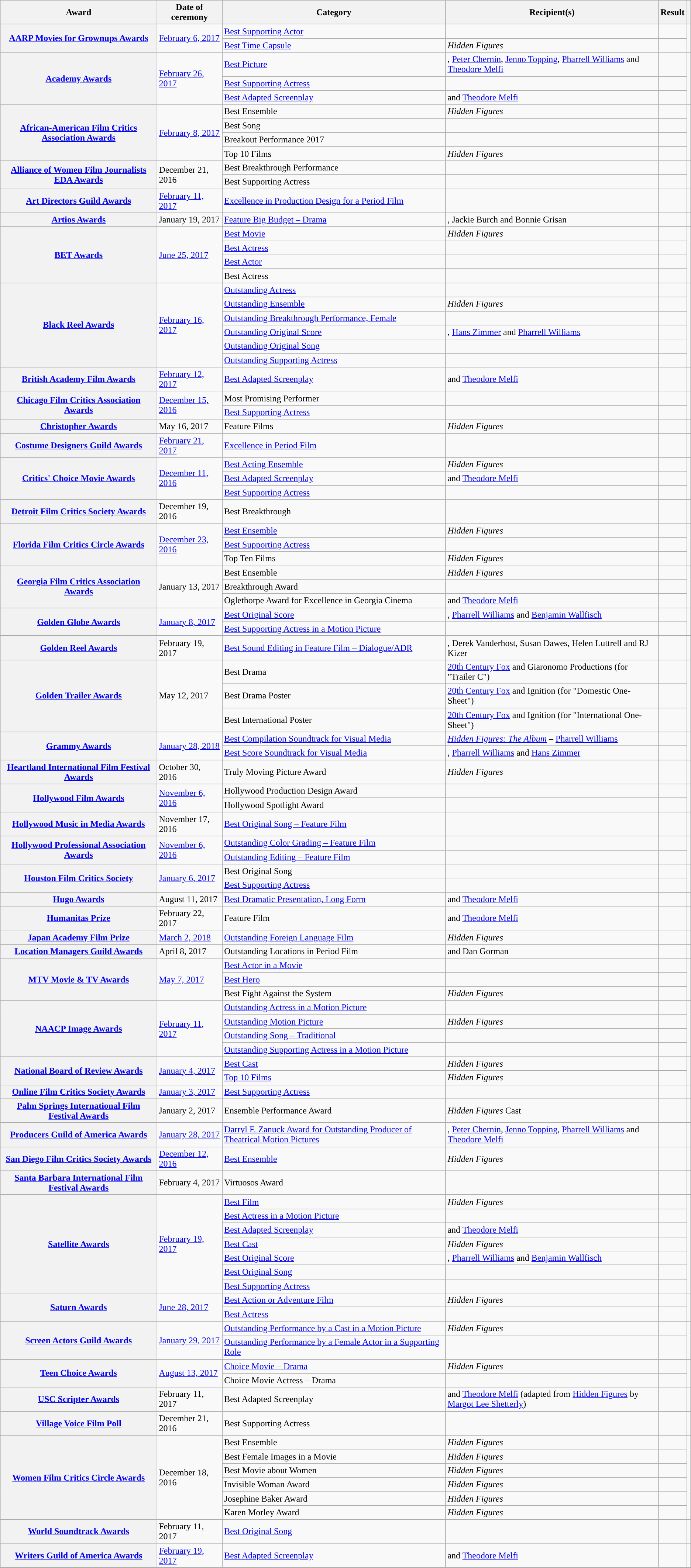<table class="wikitable plainrowheaders sortable">
<tr>
<th scope="col">Award</th>
<th scope="col">Date of ceremony</th>
<th scope="col">Category</th>
<th scope="col">Recipient(s)</th>
<th scope="col">Result</th>
<th scope="col" class="unsortable"></th>
</tr>
<tr>
<th scope="rowgroup" rowspan="2"><a href='#'>AARP Movies for Grownups Awards</a></th>
<td rowspan="2"><a href='#'>February 6, 2017</a></td>
<td><a href='#'>Best Supporting Actor</a></td>
<td></td>
<td></td>
<td style="text-align:center;" rowspan="2"></td>
</tr>
<tr>
<td><a href='#'>Best Time Capsule</a></td>
<td><em>Hidden Figures</em></td>
<td></td>
</tr>
<tr>
<th scope="rowgroup" rowspan="3"><a href='#'>Academy Awards</a></th>
<td rowspan="3"><a href='#'>February 26, 2017</a></td>
<td><a href='#'>Best Picture</a></td>
<td>, <a href='#'>Peter Chernin</a>, <a href='#'>Jenno Topping</a>, <a href='#'>Pharrell Williams</a> and <a href='#'>Theodore Melfi</a></td>
<td></td>
<td style="text-align:center;" rowspan="3"></td>
</tr>
<tr>
<td><a href='#'>Best Supporting Actress</a></td>
<td></td>
<td></td>
</tr>
<tr>
<td><a href='#'>Best Adapted Screenplay</a></td>
<td> and <a href='#'>Theodore Melfi</a></td>
<td></td>
</tr>
<tr>
<th scope="rowgroup" rowspan="4"><a href='#'>African-American Film Critics Association Awards</a></th>
<td rowspan="4"><a href='#'>February 8, 2017</a></td>
<td>Best Ensemble</td>
<td><em>Hidden Figures</em></td>
<td></td>
<td style="text-align:center;" rowspan="4"></td>
</tr>
<tr>
<td>Best Song</td>
<td></td>
<td></td>
</tr>
<tr>
<td>Breakout Performance 2017</td>
<td></td>
<td></td>
</tr>
<tr>
<td>Top 10 Films</td>
<td><em>Hidden Figures</em></td>
<td></td>
</tr>
<tr>
<th scope="rowgroup" rowspan="2"><a href='#'>Alliance of Women Film Journalists EDA Awards</a></th>
<td rowspan="2">December 21, 2016</td>
<td>Best Breakthrough Performance</td>
<td></td>
<td></td>
<td style="text-align:center;" rowspan="2"></td>
</tr>
<tr>
<td>Best Supporting Actress</td>
<td></td>
<td></td>
</tr>
<tr>
<th scope="row"><a href='#'>Art Directors Guild Awards</a></th>
<td><a href='#'>February 11, 2017</a></td>
<td><a href='#'>Excellence in Production Design for a Period Film</a></td>
<td></td>
<td></td>
<td style="text-align:center;"></td>
</tr>
<tr>
<th scope="row"><a href='#'>Artios Awards</a></th>
<td>January 19, 2017</td>
<td><a href='#'>Feature Big Budget – Drama</a></td>
<td>, Jackie Burch and Bonnie Grisan</td>
<td></td>
<td style="text-align:center;"></td>
</tr>
<tr>
<th scope="rowgroup" rowspan=4><a href='#'>BET Awards</a></th>
<td rowspan=4><a href='#'>June 25, 2017</a></td>
<td><a href='#'>Best Movie</a></td>
<td><em>Hidden Figures</em></td>
<td></td>
<td style="text-align:center;" rowspan=4></td>
</tr>
<tr>
<td><a href='#'>Best Actress</a></td>
<td></td>
<td></td>
</tr>
<tr>
<td><a href='#'>Best Actor</a></td>
<td></td>
<td></td>
</tr>
<tr>
<td>Best Actress</td>
<td></td>
<td></td>
</tr>
<tr>
<th scope="rowgroup" rowspan="6"><a href='#'>Black Reel Awards</a></th>
<td rowspan="6"><a href='#'>February 16, 2017</a></td>
<td><a href='#'>Outstanding Actress</a></td>
<td></td>
<td></td>
<td style="text-align:center;" rowspan="6"></td>
</tr>
<tr>
<td><a href='#'>Outstanding Ensemble</a></td>
<td><em>Hidden Figures</em></td>
<td></td>
</tr>
<tr>
<td><a href='#'>Outstanding Breakthrough Performance, Female</a></td>
<td></td>
<td></td>
</tr>
<tr>
<td><a href='#'>Outstanding Original Score</a></td>
<td>, <a href='#'>Hans Zimmer</a> and <a href='#'>Pharrell Williams</a></td>
<td></td>
</tr>
<tr>
<td><a href='#'>Outstanding Original Song</a></td>
<td></td>
<td></td>
</tr>
<tr>
<td><a href='#'>Outstanding Supporting Actress</a></td>
<td></td>
<td></td>
</tr>
<tr>
<th scope="row"><a href='#'>British Academy Film Awards</a></th>
<td><a href='#'>February 12, 2017</a></td>
<td><a href='#'>Best Adapted Screenplay</a></td>
<td> and <a href='#'>Theodore Melfi</a></td>
<td></td>
<td style="text-align:center;"></td>
</tr>
<tr>
<th scope="rowgroup" rowspan="2"><a href='#'>Chicago Film Critics Association Awards</a></th>
<td rowspan="2"><a href='#'>December 15, 2016</a></td>
<td>Most Promising Performer</td>
<td></td>
<td></td>
<td style="text-align:center;" rowspan="2"></td>
</tr>
<tr>
<td><a href='#'>Best Supporting Actress</a></td>
<td></td>
<td></td>
</tr>
<tr>
<th scope="row"><a href='#'>Christopher Awards</a></th>
<td>May 16, 2017</td>
<td>Feature Films</td>
<td><em>Hidden Figures</em></td>
<td></td>
<td style="text-align:center;"></td>
</tr>
<tr>
<th scope="row"><a href='#'>Costume Designers Guild Awards</a></th>
<td><a href='#'>February 21, 2017</a></td>
<td><a href='#'>Excellence in Period Film</a></td>
<td></td>
<td></td>
<td style="text-align:center;"></td>
</tr>
<tr>
<th scope="rowgroup" rowspan="3"><a href='#'>Critics' Choice Movie Awards</a></th>
<td rowspan="3"><a href='#'>December 11, 2016</a></td>
<td><a href='#'>Best Acting Ensemble</a></td>
<td><em>Hidden Figures</em></td>
<td></td>
<td style="text-align:center;" rowspan="3"></td>
</tr>
<tr>
<td><a href='#'>Best Adapted Screenplay</a></td>
<td> and <a href='#'>Theodore Melfi</a></td>
<td></td>
</tr>
<tr>
<td><a href='#'>Best Supporting Actress</a></td>
<td></td>
<td></td>
</tr>
<tr>
<th scope="row"><a href='#'>Detroit Film Critics Society Awards</a></th>
<td>December 19, 2016</td>
<td>Best Breakthrough</td>
<td></td>
<td></td>
<td style="text-align:center;"></td>
</tr>
<tr>
<th scope="rowgroup" rowspan="3"><a href='#'>Florida Film Critics Circle Awards</a></th>
<td rowspan="3"><a href='#'>December 23, 2016</a></td>
<td><a href='#'>Best Ensemble</a></td>
<td><em>Hidden Figures</em></td>
<td></td>
<td style="text-align:center;" rowspan="3"><br></td>
</tr>
<tr>
<td><a href='#'>Best Supporting Actress</a></td>
<td></td>
<td></td>
</tr>
<tr>
<td>Top Ten Films</td>
<td><em>Hidden Figures</em></td>
<td></td>
</tr>
<tr>
<th scope="rowgroup" rowspan="3"><a href='#'>Georgia Film Critics Association Awards</a></th>
<td rowspan="3">January 13, 2017</td>
<td>Best Ensemble</td>
<td><em>Hidden Figures</em></td>
<td></td>
<td rowspan="3" style="text-align:center;"><br></td>
</tr>
<tr>
<td>Breakthrough Award</td>
<td></td>
<td></td>
</tr>
<tr>
<td>Oglethorpe Award for Excellence in Georgia Cinema</td>
<td> and <a href='#'>Theodore Melfi</a></td>
<td></td>
</tr>
<tr>
<th scope="rowgroup" rowspan="2"><a href='#'>Golden Globe Awards</a></th>
<td rowspan="2"><a href='#'>January 8, 2017</a></td>
<td><a href='#'>Best Original Score</a></td>
<td>, <a href='#'>Pharrell Williams</a> and <a href='#'>Benjamin Wallfisch</a></td>
<td></td>
<td style="text-align:center;" rowspan="2"></td>
</tr>
<tr>
<td><a href='#'>Best Supporting Actress in a Motion Picture</a></td>
<td></td>
<td></td>
</tr>
<tr>
<th scope="row"><a href='#'>Golden Reel Awards</a></th>
<td>February 19, 2017</td>
<td><a href='#'>Best Sound Editing in Feature Film – Dialogue/ADR</a></td>
<td>, Derek Vanderhost, Susan Dawes, Helen Luttrell and RJ Kizer</td>
<td></td>
<td style="text-align:center;"></td>
</tr>
<tr>
<th scope="rowgroup" rowspan="3"><a href='#'>Golden Trailer Awards</a></th>
<td rowspan="3">May 12, 2017</td>
<td>Best Drama</td>
<td><a href='#'>20th Century Fox</a> and Giaronomo Productions (for "Trailer C")</td>
<td></td>
<td style="text-align:center;" rowspan="3"></td>
</tr>
<tr>
<td>Best Drama Poster</td>
<td><a href='#'>20th Century Fox</a> and Ignition (for "Domestic One-Sheet")</td>
<td></td>
</tr>
<tr>
<td>Best International Poster</td>
<td><a href='#'>20th Century Fox</a> and Ignition (for "International One-Sheet")</td>
<td></td>
</tr>
<tr>
<th scope="rowgroup" rowspan="2"><a href='#'>Grammy Awards</a></th>
<td rowspan="2"><a href='#'>January 28, 2018</a></td>
<td><a href='#'>Best Compilation Soundtrack for Visual Media</a></td>
<td><em><a href='#'>Hidden Figures: The Album</a></em> – <a href='#'>Pharrell Williams</a></td>
<td></td>
<td style="text-align:center;" rowspan="2"></td>
</tr>
<tr>
<td><a href='#'>Best Score Soundtrack for Visual Media</a></td>
<td>, <a href='#'>Pharrell Williams</a> and <a href='#'>Hans Zimmer</a></td>
<td></td>
</tr>
<tr>
<th scope="row"><a href='#'>Heartland International Film Festival Awards</a></th>
<td>October 30, 2016</td>
<td>Truly Moving Picture Award</td>
<td><em>Hidden Figures</em></td>
<td></td>
<td style="text-align:center;"></td>
</tr>
<tr>
<th scope="rowgroup" rowspan="2"><a href='#'>Hollywood Film Awards</a></th>
<td rowspan="2"><a href='#'>November 6, 2016</a></td>
<td>Hollywood Production Design Award</td>
<td></td>
<td></td>
<td style="text-align:center;" rowspan="2"></td>
</tr>
<tr>
<td>Hollywood Spotlight Award</td>
<td></td>
<td></td>
</tr>
<tr>
<th scope="row"><a href='#'>Hollywood Music in Media Awards</a></th>
<td>November 17, 2016</td>
<td><a href='#'>Best Original Song – Feature Film</a></td>
<td></td>
<td></td>
<td style="text-align:center;"></td>
</tr>
<tr>
<th scope="rowgroup" rowspan="2"><a href='#'>Hollywood Professional Association Awards</a></th>
<td rowspan="2"><a href='#'>November 6, 2016</a></td>
<td><a href='#'>Outstanding Color Grading – Feature Film</a></td>
<td></td>
<td></td>
<td style="text-align:center;" rowspan="2"></td>
</tr>
<tr>
<td><a href='#'>Outstanding Editing – Feature Film</a></td>
<td></td>
<td></td>
</tr>
<tr>
<th scope="rowgroup" rowspan="2"><a href='#'>Houston Film Critics Society</a></th>
<td rowspan="2"><a href='#'>January 6, 2017</a></td>
<td>Best Original Song</td>
<td></td>
<td></td>
<td style="text-align:center;" rowspan="2"></td>
</tr>
<tr>
<td><a href='#'>Best Supporting Actress</a></td>
<td></td>
<td></td>
</tr>
<tr>
<th scope="row"><a href='#'>Hugo Awards</a></th>
<td>August 11, 2017</td>
<td><a href='#'>Best Dramatic Presentation, Long Form</a></td>
<td> and <a href='#'>Theodore Melfi</a></td>
<td></td>
<td style="text-align:center;"></td>
</tr>
<tr>
<th scope="row"><a href='#'>Humanitas Prize</a></th>
<td>February 22, 2017</td>
<td>Feature Film</td>
<td> and <a href='#'>Theodore Melfi</a></td>
<td></td>
<td style="text-align:center;"></td>
</tr>
<tr>
<th scope="row"><a href='#'>Japan Academy Film Prize</a></th>
<td><a href='#'>March 2, 2018</a></td>
<td><a href='#'>Outstanding Foreign Language Film</a></td>
<td><em>Hidden Figures</em></td>
<td></td>
<td style="text-align:center;"></td>
</tr>
<tr>
<th scope="row"><a href='#'>Location Managers Guild Awards</a></th>
<td>April 8, 2017</td>
<td>Outstanding Locations in Period Film</td>
<td> and Dan Gorman</td>
<td></td>
<td style="text-align:center;"></td>
</tr>
<tr>
<th scope="rowgroup" rowspan="3"><a href='#'>MTV Movie & TV Awards</a></th>
<td rowspan="3"><a href='#'>May 7, 2017</a></td>
<td><a href='#'>Best Actor in a Movie</a></td>
<td></td>
<td></td>
<td style="text-align:center;" rowspan="3"></td>
</tr>
<tr>
<td><a href='#'>Best Hero</a></td>
<td></td>
<td></td>
</tr>
<tr>
<td>Best Fight Against the System</td>
<td><em>Hidden Figures</em></td>
<td></td>
</tr>
<tr>
<th scope="rowgroup" rowspan="4"><a href='#'>NAACP Image Awards</a></th>
<td rowspan="4"><a href='#'>February 11, 2017</a></td>
<td><a href='#'>Outstanding Actress in a Motion Picture</a></td>
<td></td>
<td></td>
<td style="text-align:center;" rowspan="4"></td>
</tr>
<tr>
<td><a href='#'>Outstanding Motion Picture</a></td>
<td><em>Hidden Figures</em></td>
<td></td>
</tr>
<tr>
<td><a href='#'>Outstanding Song – Traditional</a></td>
<td></td>
<td></td>
</tr>
<tr>
<td><a href='#'>Outstanding Supporting Actress in a Motion Picture</a></td>
<td></td>
<td></td>
</tr>
<tr>
<th scope="rowgroup" rowspan="2"><a href='#'>National Board of Review Awards</a></th>
<td rowspan="2"><a href='#'>January 4, 2017</a></td>
<td><a href='#'>Best Cast</a></td>
<td><em>Hidden Figures</em></td>
<td></td>
<td style="text-align:center;" rowspan="2"></td>
</tr>
<tr>
<td><a href='#'>Top 10 Films</a></td>
<td><em>Hidden Figures</em></td>
<td></td>
</tr>
<tr>
<th scope="row"><a href='#'>Online Film Critics Society Awards</a></th>
<td><a href='#'>January 3, 2017</a></td>
<td><a href='#'>Best Supporting Actress</a></td>
<td></td>
<td></td>
<td style="text-align:center;"></td>
</tr>
<tr>
<th scope="row"><a href='#'>Palm Springs International Film Festival Awards</a></th>
<td>January 2, 2017</td>
<td>Ensemble Performance Award</td>
<td><em>Hidden Figures</em> Cast</td>
<td></td>
<td style="text-align:center;"></td>
</tr>
<tr>
<th scope="row"><a href='#'>Producers Guild of America Awards</a></th>
<td><a href='#'>January 28, 2017</a></td>
<td><a href='#'>Darryl F. Zanuck Award for Outstanding Producer of Theatrical Motion Pictures</a></td>
<td>, <a href='#'>Peter Chernin</a>, <a href='#'>Jenno Topping</a>, <a href='#'>Pharrell Williams</a> and <a href='#'>Theodore Melfi</a></td>
<td></td>
<td style="text-align:center;"></td>
</tr>
<tr>
<th scope="row"><a href='#'>San Diego Film Critics Society Awards</a></th>
<td><a href='#'>December 12, 2016</a></td>
<td><a href='#'>Best Ensemble</a></td>
<td><em>Hidden Figures</em></td>
<td></td>
<td style="text-align:center;"></td>
</tr>
<tr>
<th scope="row"><a href='#'>Santa Barbara International Film Festival Awards</a></th>
<td>February 4, 2017</td>
<td>Virtuosos Award</td>
<td></td>
<td></td>
<td style="text-align:center;"></td>
</tr>
<tr>
<th scope="rowgroup" rowspan="7"><a href='#'>Satellite Awards</a></th>
<td rowspan="7"><a href='#'>February 19, 2017</a></td>
<td><a href='#'>Best Film</a></td>
<td><em>Hidden Figures</em></td>
<td></td>
<td style="text-align:center;" rowspan="7"><br></td>
</tr>
<tr>
<td><a href='#'>Best Actress in a Motion Picture</a></td>
<td></td>
<td></td>
</tr>
<tr>
<td><a href='#'>Best Adapted Screenplay</a></td>
<td> and <a href='#'>Theodore Melfi</a></td>
<td></td>
</tr>
<tr>
<td><a href='#'>Best Cast</a></td>
<td><em>Hidden Figures</em></td>
<td></td>
</tr>
<tr>
<td><a href='#'>Best Original Score</a></td>
<td>, <a href='#'>Pharrell Williams</a> and <a href='#'>Benjamin Wallfisch</a></td>
<td></td>
</tr>
<tr>
<td><a href='#'>Best Original Song</a></td>
<td></td>
<td></td>
</tr>
<tr>
<td><a href='#'>Best Supporting Actress</a></td>
<td></td>
<td></td>
</tr>
<tr>
<th scope="rowgroup" rowspan="2"><a href='#'>Saturn Awards</a></th>
<td rowspan="2"><a href='#'>June 28, 2017</a></td>
<td><a href='#'>Best Action or Adventure Film</a></td>
<td><em>Hidden Figures</em></td>
<td></td>
<td style="text-align:center;" rowspan="2"><br></td>
</tr>
<tr>
<td><a href='#'>Best Actress</a></td>
<td></td>
<td></td>
</tr>
<tr>
<th scope="rowgroup" rowspan="2"><a href='#'>Screen Actors Guild Awards</a></th>
<td rowspan="2"><a href='#'>January 29, 2017</a></td>
<td><a href='#'>Outstanding Performance by a Cast in a Motion Picture</a></td>
<td><em>Hidden Figures</em></td>
<td></td>
<td style="text-align:center;" rowspan="2"></td>
</tr>
<tr>
<td><a href='#'>Outstanding Performance by a Female Actor in a Supporting Role</a></td>
<td></td>
<td></td>
</tr>
<tr>
<th scope="rowgroup" rowspan="2"><a href='#'>Teen Choice Awards</a></th>
<td rowspan="2"><a href='#'>August 13, 2017</a></td>
<td><a href='#'>Choice Movie – Drama</a></td>
<td><em>Hidden Figures</em></td>
<td></td>
<td style="text-align:center;" rowspan="2"></td>
</tr>
<tr>
<td>Choice Movie Actress – Drama</td>
<td></td>
<td></td>
</tr>
<tr>
<th scope="row"><a href='#'>USC Scripter Awards</a></th>
<td>February 11, 2017</td>
<td>Best Adapted Screenplay</td>
<td> and <a href='#'>Theodore Melfi</a> (adapted from <a href='#'>Hidden Figures</a> by <a href='#'>Margot Lee Shetterly</a>)</td>
<td></td>
<td style="text-align:center;"></td>
</tr>
<tr>
<th scope="row"><a href='#'>Village Voice Film Poll</a></th>
<td>December 21, 2016</td>
<td>Best Supporting Actress</td>
<td></td>
<td></td>
<td style="text-align:center;"></td>
</tr>
<tr>
<th scope="rowgroup" rowspan="6"><a href='#'>Women Film Critics Circle Awards</a></th>
<td rowspan="6">December 18, 2016</td>
<td>Best Ensemble</td>
<td><em>Hidden Figures</em></td>
<td></td>
<td style="text-align:center;" rowspan="6"></td>
</tr>
<tr>
<td>Best Female Images in a Movie</td>
<td><em>Hidden Figures</em></td>
<td></td>
</tr>
<tr>
<td>Best Movie about Women</td>
<td><em>Hidden Figures</em></td>
<td></td>
</tr>
<tr>
<td>Invisible Woman Award</td>
<td><em>Hidden Figures</em></td>
<td></td>
</tr>
<tr>
<td>Josephine Baker Award</td>
<td><em>Hidden Figures</em></td>
<td></td>
</tr>
<tr>
<td>Karen Morley Award</td>
<td><em>Hidden Figures</em></td>
<td></td>
</tr>
<tr>
<th scope="row"><a href='#'>World Soundtrack Awards</a></th>
<td>February 11, 2017</td>
<td><a href='#'>Best Original Song</a></td>
<td></td>
<td></td>
<td style="text-align:center;"></td>
</tr>
<tr>
<th scope="row"><a href='#'>Writers Guild of America Awards</a></th>
<td><a href='#'>February 19, 2017</a></td>
<td><a href='#'>Best Adapted Screenplay</a></td>
<td> and <a href='#'>Theodore Melfi</a></td>
<td></td>
<td style="text-align:center;"></td>
</tr>
</table>
